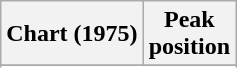<table class="wikitable sortable plainrowheaders">
<tr>
<th scope="col">Chart (1975)</th>
<th scope="col">Peak<br>position</th>
</tr>
<tr>
</tr>
<tr>
</tr>
</table>
